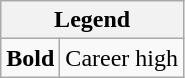<table class="wikitable mw-collapsible">
<tr>
<th colspan="2">Legend</th>
</tr>
<tr>
<td><strong>Bold</strong></td>
<td>Career high</td>
</tr>
</table>
